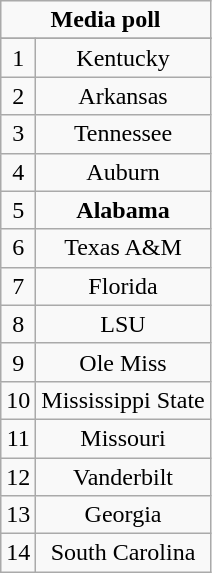<table class="wikitable">
<tr align="center">
<td align="center" Colspan="3"><strong>Media poll</strong></td>
</tr>
<tr align="center">
</tr>
<tr align="center">
<td>1</td>
<td>Kentucky</td>
</tr>
<tr align="center">
<td>2</td>
<td>Arkansas</td>
</tr>
<tr align="center">
<td>3</td>
<td>Tennessee</td>
</tr>
<tr align="center">
<td>4</td>
<td>Auburn</td>
</tr>
<tr align="center">
<td>5</td>
<td><strong>Alabama</strong></td>
</tr>
<tr align="center">
<td>6</td>
<td>Texas A&M</td>
</tr>
<tr align="center">
<td>7</td>
<td>Florida</td>
</tr>
<tr align="center">
<td>8</td>
<td>LSU</td>
</tr>
<tr align="center">
<td>9</td>
<td>Ole Miss</td>
</tr>
<tr align="center">
<td>10</td>
<td>Mississippi State</td>
</tr>
<tr align="center">
<td>11</td>
<td>Missouri</td>
</tr>
<tr align="center">
<td>12</td>
<td>Vanderbilt</td>
</tr>
<tr align="center">
<td>13</td>
<td>Georgia</td>
</tr>
<tr align="center">
<td>14</td>
<td>South Carolina</td>
</tr>
</table>
